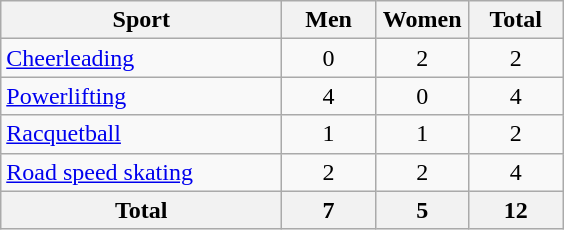<table class="wikitable sortable" style="text-align:center;">
<tr>
<th width=180>Sport</th>
<th width=55>Men</th>
<th width=55>Women</th>
<th width=55>Total</th>
</tr>
<tr>
<td align=left><a href='#'>Cheerleading</a></td>
<td>0</td>
<td>2</td>
<td>2</td>
</tr>
<tr>
<td align=left><a href='#'>Powerlifting</a></td>
<td>4</td>
<td>0</td>
<td>4</td>
</tr>
<tr>
<td align=left><a href='#'>Racquetball</a></td>
<td>1</td>
<td>1</td>
<td>2</td>
</tr>
<tr>
<td align=left><a href='#'>Road speed skating</a></td>
<td>2</td>
<td>2</td>
<td>4</td>
</tr>
<tr>
<th>Total</th>
<th>7</th>
<th>5</th>
<th>12</th>
</tr>
</table>
